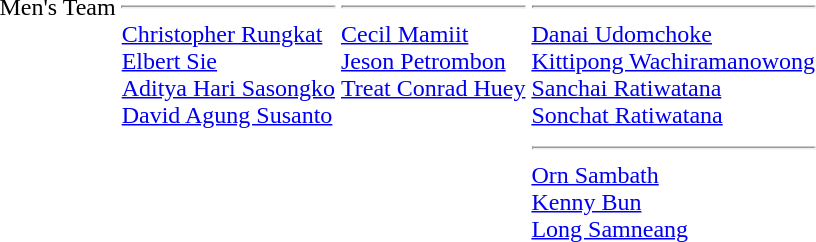<table>
<tr style="vertical-align:top">
<td rowspan=2>Men's Team</td>
<td rowspan=2> <hr> <a href='#'>Christopher Rungkat</a> <br> <a href='#'>Elbert Sie</a> <br> <a href='#'>Aditya Hari Sasongko</a> <br> <a href='#'>David Agung Susanto</a></td>
<td rowspan=2> <hr> <a href='#'>Cecil Mamiit</a> <br> <a href='#'>Jeson Petrombon</a> <br> <a href='#'>Treat Conrad Huey</a> <br>  </td>
<td> <hr> <a href='#'>Danai Udomchoke</a> <br> <a href='#'>Kittipong Wachiramanowong</a> <br> <a href='#'>Sanchai Ratiwatana</a> <br> <a href='#'>Sonchat Ratiwatana</a></td>
</tr>
<tr>
<td> <hr> <a href='#'>Orn Sambath</a> <br> <a href='#'>Kenny Bun</a> <br> <a href='#'>Long Samneang</a></td>
</tr>
<tr>
</tr>
</table>
